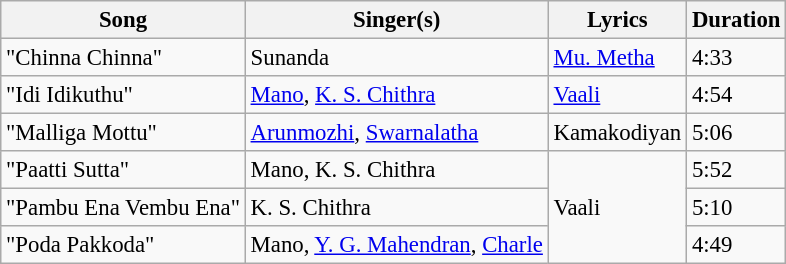<table class="wikitable" style="font-size:95%;">
<tr>
<th>Song</th>
<th>Singer(s)</th>
<th>Lyrics</th>
<th>Duration</th>
</tr>
<tr>
<td>"Chinna Chinna"</td>
<td>Sunanda</td>
<td><a href='#'>Mu. Metha</a></td>
<td>4:33</td>
</tr>
<tr>
<td>"Idi Idikuthu"</td>
<td><a href='#'>Mano</a>, <a href='#'>K. S. Chithra</a></td>
<td><a href='#'>Vaali</a></td>
<td>4:54</td>
</tr>
<tr>
<td>"Malliga Mottu"</td>
<td><a href='#'>Arunmozhi</a>, <a href='#'>Swarnalatha</a></td>
<td>Kamakodiyan</td>
<td>5:06</td>
</tr>
<tr>
<td>"Paatti Sutta"</td>
<td>Mano, K. S. Chithra</td>
<td rowspan="3">Vaali</td>
<td>5:52</td>
</tr>
<tr>
<td>"Pambu Ena Vembu Ena"</td>
<td>K. S. Chithra</td>
<td>5:10</td>
</tr>
<tr>
<td>"Poda Pakkoda"</td>
<td>Mano, <a href='#'>Y. G. Mahendran</a>, <a href='#'>Charle</a></td>
<td>4:49</td>
</tr>
</table>
